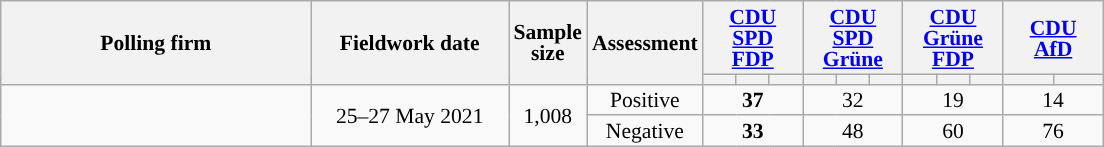<table class="wikitable sortable" style="text-align:center;font-size:90%;line-height:14px;">
<tr style="height:40px;">
<th style="width:200px;" rowspan="2">Polling firm</th>
<th style="width:125px;" rowspan="2">Fieldwork date</th>
<th style="width:35px;" rowspan="2">Sample<br>size</th>
<th style="width:35px;" rowspan="2">Assessment</th>
<th class="unsortable" style="width:60px;" colspan="3"><a href='#'>CDU</a><br><a href='#'>SPD</a><br><a href='#'>FDP</a></th>
<th class="unsortable" style="width:60px;" colspan="3"><a href='#'>CDU</a><br><a href='#'>SPD</a><br><a href='#'>Grüne</a></th>
<th class="unsortable" style="width:60px;" colspan="3"><a href='#'>CDU</a><br><a href='#'>Grüne</a><br><a href='#'>FDP</a></th>
<th class="unsortable" style="width:60px;" colspan="2"><a href='#'>CDU</a><br><a href='#'>AfD</a></th>
</tr>
<tr>
<th style="background:"></th>
<th style="background:"></th>
<th style="background:"></th>
<th style="background:"></th>
<th style="background:"></th>
<th style="background:"></th>
<th style="background:"></th>
<th style="background:"></th>
<th style="background:"></th>
<th style="background:"></th>
<th style="background:"></th>
</tr>
<tr>
<td rowspan=2></td>
<td rowspan=2 data-sort-value="2021-05-28">25–27 May 2021</td>
<td rowspan=2>1,008</td>
<td>Positive</td>
<td colspan=3 ><strong>37</strong></td>
<td colspan=3>32</td>
<td colspan=3>19</td>
<td colspan=2>14</td>
</tr>
<tr>
<td>Negative</td>
<td colspan=3 ><strong>33</strong></td>
<td colspan=3>48</td>
<td colspan=3>60</td>
<td colspan=2>76</td>
</tr>
</table>
